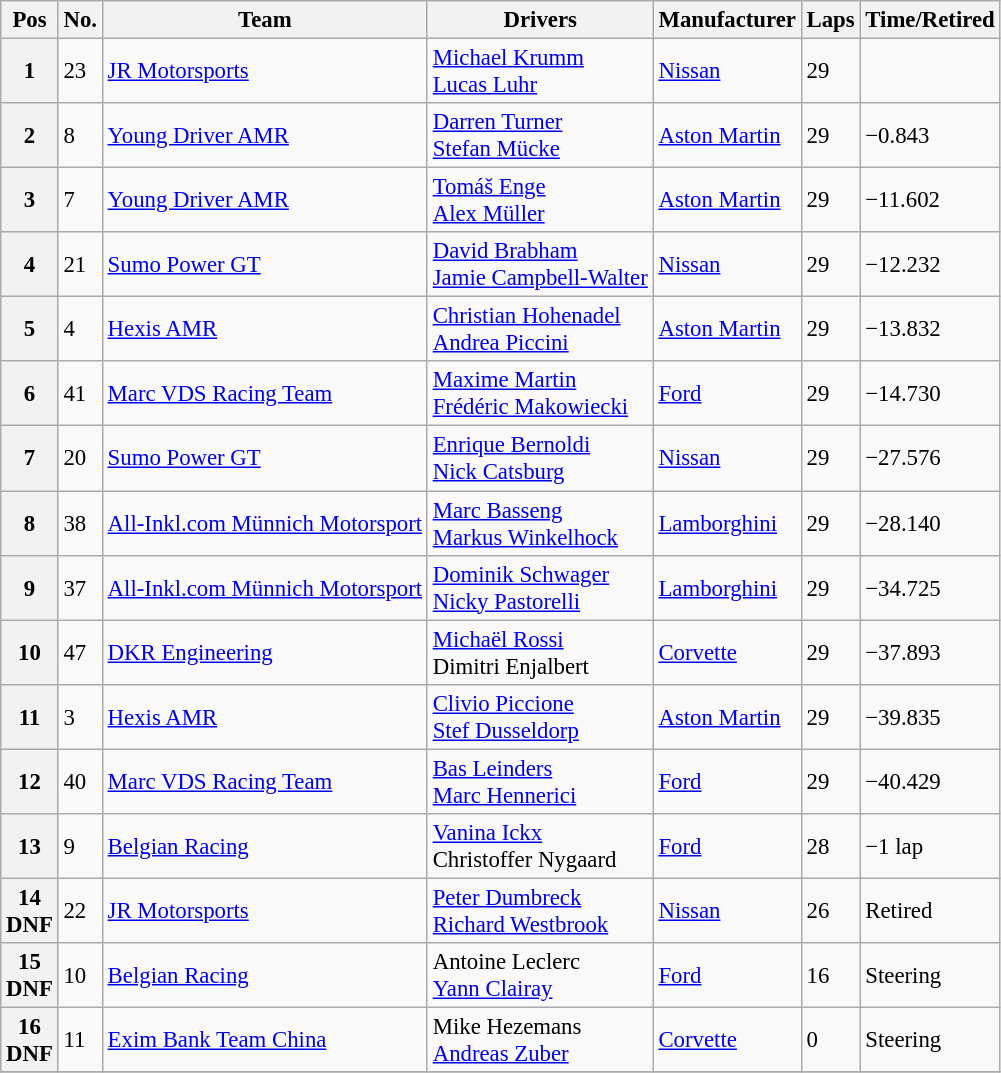<table class="wikitable" style="font-size: 95%;">
<tr>
<th>Pos</th>
<th>No.</th>
<th>Team</th>
<th>Drivers</th>
<th>Manufacturer</th>
<th>Laps</th>
<th>Time/Retired</th>
</tr>
<tr>
<th>1</th>
<td>23</td>
<td> <a href='#'>JR Motorsports</a></td>
<td> <a href='#'>Michael Krumm</a><br> <a href='#'>Lucas Luhr</a></td>
<td><a href='#'>Nissan</a></td>
<td>29</td>
<td></td>
</tr>
<tr>
<th>2</th>
<td>8</td>
<td> <a href='#'>Young Driver AMR</a></td>
<td> <a href='#'>Darren Turner</a><br> <a href='#'>Stefan Mücke</a></td>
<td><a href='#'>Aston Martin</a></td>
<td>29</td>
<td>−0.843</td>
</tr>
<tr>
<th>3</th>
<td>7</td>
<td> <a href='#'>Young Driver AMR</a></td>
<td> <a href='#'>Tomáš Enge</a><br> <a href='#'>Alex Müller</a></td>
<td><a href='#'>Aston Martin</a></td>
<td>29</td>
<td>−11.602</td>
</tr>
<tr>
<th>4</th>
<td>21</td>
<td> <a href='#'>Sumo Power GT</a></td>
<td> <a href='#'>David Brabham</a><br> <a href='#'>Jamie Campbell-Walter</a></td>
<td><a href='#'>Nissan</a></td>
<td>29</td>
<td>−12.232</td>
</tr>
<tr>
<th>5</th>
<td>4</td>
<td> <a href='#'>Hexis AMR</a></td>
<td> <a href='#'>Christian Hohenadel</a><br> <a href='#'>Andrea Piccini</a></td>
<td><a href='#'>Aston Martin</a></td>
<td>29</td>
<td>−13.832</td>
</tr>
<tr>
<th>6</th>
<td>41</td>
<td> <a href='#'>Marc VDS Racing Team</a></td>
<td> <a href='#'>Maxime Martin</a><br> <a href='#'>Frédéric Makowiecki</a></td>
<td><a href='#'>Ford</a></td>
<td>29</td>
<td>−14.730</td>
</tr>
<tr>
<th>7</th>
<td>20</td>
<td> <a href='#'>Sumo Power GT</a></td>
<td> <a href='#'>Enrique Bernoldi</a><br> <a href='#'>Nick Catsburg</a></td>
<td><a href='#'>Nissan</a></td>
<td>29</td>
<td>−27.576</td>
</tr>
<tr>
<th>8</th>
<td>38</td>
<td> <a href='#'>All-Inkl.com Münnich Motorsport</a></td>
<td> <a href='#'>Marc Basseng</a><br> <a href='#'>Markus Winkelhock</a></td>
<td><a href='#'>Lamborghini</a></td>
<td>29</td>
<td>−28.140</td>
</tr>
<tr>
<th>9</th>
<td>37</td>
<td> <a href='#'>All-Inkl.com Münnich Motorsport</a></td>
<td> <a href='#'>Dominik Schwager</a><br> <a href='#'>Nicky Pastorelli</a></td>
<td><a href='#'>Lamborghini</a></td>
<td>29</td>
<td>−34.725</td>
</tr>
<tr>
<th>10</th>
<td>47</td>
<td> <a href='#'>DKR Engineering</a></td>
<td> <a href='#'>Michaël Rossi</a><br> Dimitri Enjalbert</td>
<td><a href='#'>Corvette</a></td>
<td>29</td>
<td>−37.893</td>
</tr>
<tr>
<th>11</th>
<td>3</td>
<td> <a href='#'>Hexis AMR</a></td>
<td> <a href='#'>Clivio Piccione</a><br> <a href='#'>Stef Dusseldorp</a></td>
<td><a href='#'>Aston Martin</a></td>
<td>29</td>
<td>−39.835</td>
</tr>
<tr>
<th>12</th>
<td>40</td>
<td> <a href='#'>Marc VDS Racing Team</a></td>
<td> <a href='#'>Bas Leinders</a><br> <a href='#'>Marc Hennerici</a></td>
<td><a href='#'>Ford</a></td>
<td>29</td>
<td>−40.429</td>
</tr>
<tr>
<th>13</th>
<td>9</td>
<td> <a href='#'>Belgian Racing</a></td>
<td> <a href='#'>Vanina Ickx</a><br> Christoffer Nygaard</td>
<td><a href='#'>Ford</a></td>
<td>28</td>
<td>−1 lap</td>
</tr>
<tr>
<th>14<br>DNF</th>
<td>22</td>
<td> <a href='#'>JR Motorsports</a></td>
<td> <a href='#'>Peter Dumbreck</a><br> <a href='#'>Richard Westbrook</a></td>
<td><a href='#'>Nissan</a></td>
<td>26</td>
<td>Retired</td>
</tr>
<tr>
<th>15<br>DNF</th>
<td>10</td>
<td> <a href='#'>Belgian Racing</a></td>
<td> Antoine Leclerc<br> <a href='#'>Yann Clairay</a></td>
<td><a href='#'>Ford</a></td>
<td>16</td>
<td>Steering</td>
</tr>
<tr>
<th>16<br>DNF</th>
<td>11</td>
<td> <a href='#'>Exim Bank Team China</a></td>
<td> Mike Hezemans<br> <a href='#'>Andreas Zuber</a></td>
<td><a href='#'>Corvette</a></td>
<td>0</td>
<td>Steering</td>
</tr>
<tr>
</tr>
</table>
